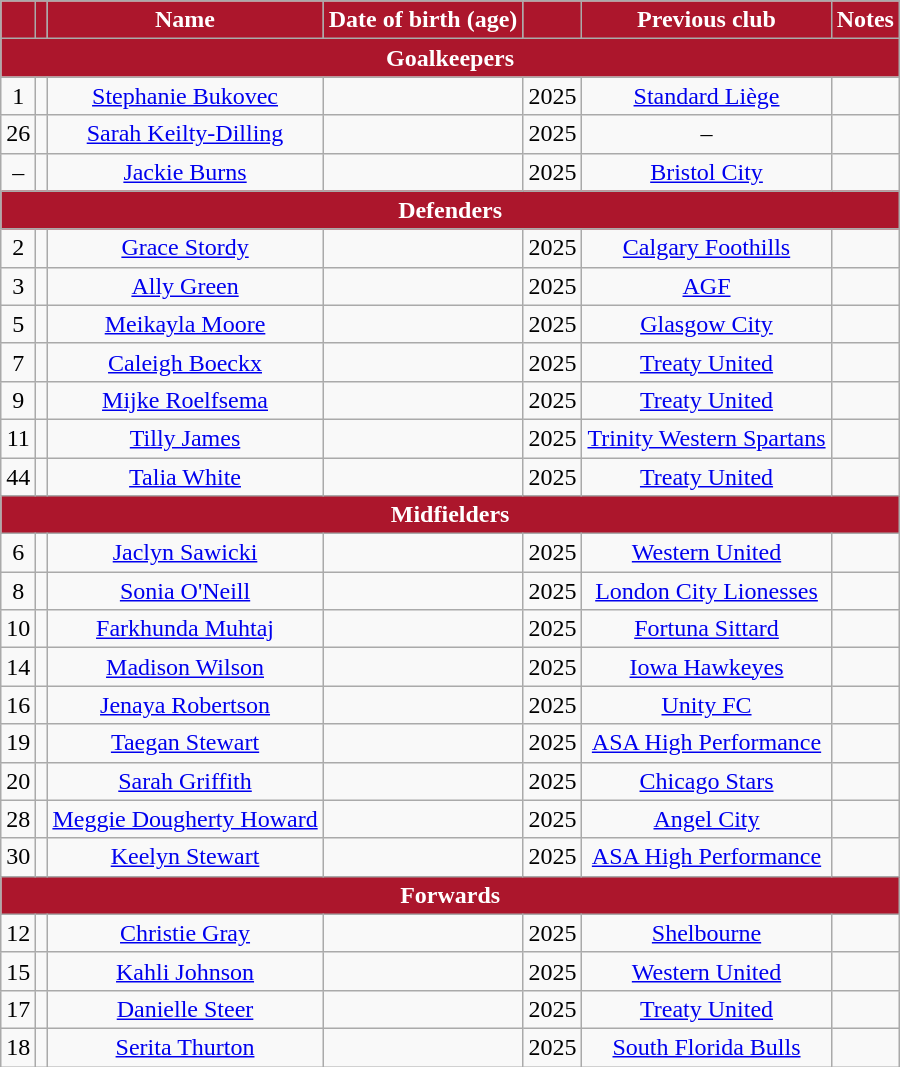<table class="wikitable" style="text-align:center;">
<tr>
<th style="background:#AC162C; color:white;"></th>
<th style="background:#AC162C; color:white;"></th>
<th style="background:#AC162C; color:white;">Name</th>
<th style="background:#AC162C; color:white;">Date of birth (age)</th>
<th style="background:#AC162C; color:white;"></th>
<th style="background:#AC162C; color:white;">Previous club</th>
<th style="background:#AC162C; color:white;">Notes</th>
</tr>
<tr>
<th colspan="7" style="background:#AC162C; color:white; ">Goalkeepers</th>
</tr>
<tr>
<td>1</td>
<td></td>
<td><a href='#'>Stephanie Bukovec</a></td>
<td></td>
<td>2025</td>
<td> <a href='#'>Standard Liège</a></td>
<td></td>
</tr>
<tr>
<td>26</td>
<td></td>
<td><a href='#'>Sarah Keilty-Dilling</a></td>
<td></td>
<td>2025</td>
<td>–</td>
<td></td>
</tr>
<tr>
<td>–</td>
<td></td>
<td><a href='#'>Jackie Burns</a></td>
<td></td>
<td>2025</td>
<td> <a href='#'>Bristol City</a></td>
<td></td>
</tr>
<tr>
<th colspan="7" style="background:#AC162C; color:white; ">Defenders</th>
</tr>
<tr>
<td>2</td>
<td></td>
<td><a href='#'>Grace Stordy</a></td>
<td></td>
<td>2025</td>
<td> <a href='#'>Calgary Foothills</a></td>
<td></td>
</tr>
<tr>
<td>3</td>
<td></td>
<td><a href='#'>Ally Green</a></td>
<td></td>
<td>2025</td>
<td> <a href='#'>AGF</a></td>
<td></td>
</tr>
<tr>
<td>5</td>
<td></td>
<td><a href='#'>Meikayla Moore</a></td>
<td></td>
<td>2025</td>
<td> <a href='#'>Glasgow City</a></td>
<td></td>
</tr>
<tr>
<td>7</td>
<td></td>
<td><a href='#'>Caleigh Boeckx</a></td>
<td></td>
<td>2025</td>
<td> <a href='#'>Treaty United</a></td>
<td></td>
</tr>
<tr>
<td>9</td>
<td></td>
<td><a href='#'>Mijke Roelfsema</a></td>
<td></td>
<td>2025</td>
<td> <a href='#'>Treaty United</a></td>
<td></td>
</tr>
<tr>
<td>11</td>
<td></td>
<td><a href='#'>Tilly James</a></td>
<td></td>
<td>2025</td>
<td> <a href='#'>Trinity Western Spartans</a></td>
<td></td>
</tr>
<tr>
<td>44</td>
<td></td>
<td><a href='#'>Talia White</a></td>
<td></td>
<td>2025</td>
<td> <a href='#'>Treaty United</a></td>
<td></td>
</tr>
<tr>
<th colspan="7" style="background:#AC162C; color:white; ">Midfielders</th>
</tr>
<tr>
<td>6</td>
<td></td>
<td><a href='#'>Jaclyn Sawicki</a></td>
<td></td>
<td>2025</td>
<td> <a href='#'>Western United</a></td>
<td></td>
</tr>
<tr>
<td>8</td>
<td></td>
<td><a href='#'>Sonia O'Neill</a></td>
<td></td>
<td>2025</td>
<td> <a href='#'>London City Lionesses</a></td>
<td></td>
</tr>
<tr>
<td>10</td>
<td></td>
<td><a href='#'>Farkhunda Muhtaj</a></td>
<td></td>
<td>2025</td>
<td> <a href='#'>Fortuna Sittard</a></td>
<td></td>
</tr>
<tr>
<td>14</td>
<td></td>
<td><a href='#'>Madison Wilson</a></td>
<td></td>
<td>2025</td>
<td> <a href='#'>Iowa Hawkeyes</a></td>
<td></td>
</tr>
<tr>
<td>16</td>
<td></td>
<td><a href='#'>Jenaya Robertson</a></td>
<td></td>
<td>2025</td>
<td> <a href='#'>Unity FC</a></td>
<td></td>
</tr>
<tr>
<td>19</td>
<td></td>
<td><a href='#'>Taegan Stewart</a></td>
<td></td>
<td>2025</td>
<td> <a href='#'>ASA High Performance</a></td>
<td></td>
</tr>
<tr>
<td>20</td>
<td></td>
<td><a href='#'>Sarah Griffith</a></td>
<td></td>
<td>2025</td>
<td> <a href='#'>Chicago Stars</a></td>
<td></td>
</tr>
<tr>
<td>28</td>
<td></td>
<td><a href='#'>Meggie Dougherty Howard</a></td>
<td></td>
<td>2025</td>
<td> <a href='#'>Angel City</a></td>
<td></td>
</tr>
<tr>
<td>30</td>
<td></td>
<td><a href='#'>Keelyn Stewart</a></td>
<td></td>
<td>2025</td>
<td> <a href='#'>ASA High Performance</a></td>
<td></td>
</tr>
<tr>
<th colspan="7" style="background:#AC162C; color:white; ">Forwards</th>
</tr>
<tr>
<td>12</td>
<td></td>
<td><a href='#'>Christie Gray</a></td>
<td></td>
<td>2025</td>
<td> <a href='#'>Shelbourne</a></td>
<td></td>
</tr>
<tr>
<td>15</td>
<td></td>
<td><a href='#'>Kahli Johnson</a></td>
<td></td>
<td>2025</td>
<td> <a href='#'>Western United</a></td>
<td></td>
</tr>
<tr>
<td>17</td>
<td></td>
<td><a href='#'>Danielle Steer</a></td>
<td></td>
<td>2025</td>
<td> <a href='#'>Treaty United</a></td>
<td></td>
</tr>
<tr>
<td>18</td>
<td></td>
<td><a href='#'>Serita Thurton</a></td>
<td></td>
<td>2025</td>
<td> <a href='#'>South Florida Bulls</a></td>
<td></td>
</tr>
</table>
